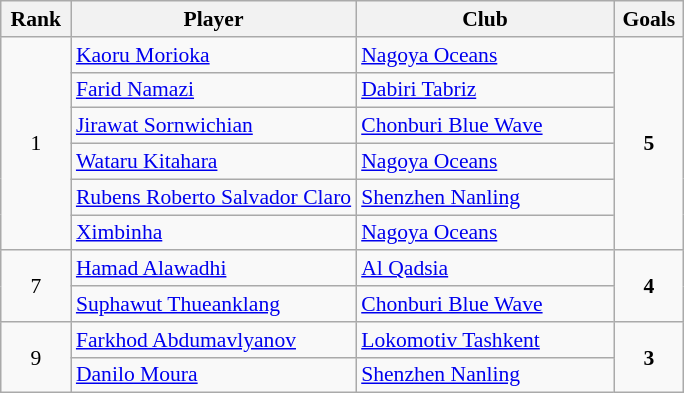<table class="wikitable" style="text-align: center; font-size: 90%;">
<tr>
<th width="40">Rank</th>
<th>Player</th>
<th width="165">Club</th>
<th width="40">Goals</th>
</tr>
<tr>
<td rowspan=6>1</td>
<td style="text-align:left;"> <a href='#'>Kaoru Morioka</a></td>
<td style="text-align:left;"> <a href='#'>Nagoya Oceans</a></td>
<td rowspan=6><strong>5</strong></td>
</tr>
<tr>
<td style="text-align:left;"> <a href='#'>Farid Namazi</a></td>
<td style="text-align:left;"> <a href='#'>Dabiri Tabriz</a></td>
</tr>
<tr>
<td style="text-align:left;"> <a href='#'>Jirawat Sornwichian</a></td>
<td style="text-align:left;"> <a href='#'>Chonburi Blue Wave</a></td>
</tr>
<tr>
<td style="text-align:left;"> <a href='#'>Wataru Kitahara</a></td>
<td style="text-align:left;"> <a href='#'>Nagoya Oceans</a></td>
</tr>
<tr>
<td style="text-align:left;"> <a href='#'>Rubens Roberto Salvador Claro</a></td>
<td style="text-align:left;"> <a href='#'>Shenzhen Nanling</a></td>
</tr>
<tr>
<td style="text-align:left;"> <a href='#'>Ximbinha</a></td>
<td style="text-align:left;"> <a href='#'>Nagoya Oceans</a></td>
</tr>
<tr>
<td rowspan=2>7</td>
<td style="text-align:left;"> <a href='#'>Hamad Alawadhi</a></td>
<td style="text-align:left;"> <a href='#'>Al Qadsia</a></td>
<td rowspan=2><strong>4</strong></td>
</tr>
<tr>
<td style="text-align:left;"> <a href='#'>Suphawut Thueanklang</a></td>
<td style="text-align:left;"> <a href='#'>Chonburi Blue Wave</a></td>
</tr>
<tr>
<td rowspan=2>9</td>
<td style="text-align:left;"> <a href='#'>Farkhod Abdumavlyanov</a></td>
<td style="text-align:left;"> <a href='#'>Lokomotiv Tashkent</a></td>
<td rowspan=2><strong>3</strong></td>
</tr>
<tr>
<td style="text-align:left;"> <a href='#'>Danilo Moura</a></td>
<td style="text-align:left;"> <a href='#'>Shenzhen Nanling</a></td>
</tr>
</table>
